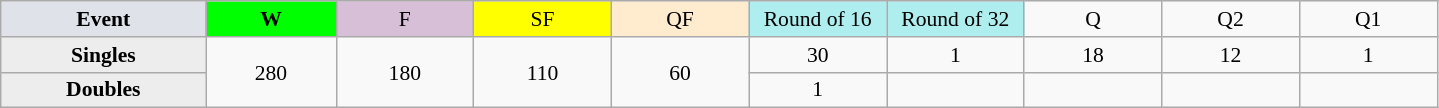<table class=wikitable style=font-size:90%;text-align:center>
<tr>
<td style="width:130px; background:#dfe2e9;"><strong>Event</strong></td>
<td style="width:80px; background:lime;"><strong>W</strong></td>
<td style="width:85px; background:thistle;">F</td>
<td style="width:85px; background:#ff0;">SF</td>
<td style="width:85px; background:#ffebcd;">QF</td>
<td style="width:85px; background:#afeeee;">Round of 16</td>
<td style="width:85px; background:#afeeee;">Round of 32</td>
<td width=85>Q</td>
<td width=85>Q2</td>
<td width=85>Q1</td>
</tr>
<tr>
<th style="background:#ededed;">Singles</th>
<td rowspan=2>280</td>
<td rowspan=2>180</td>
<td rowspan=2>110</td>
<td rowspan=2>60</td>
<td>30</td>
<td>1</td>
<td>18</td>
<td>12</td>
<td>1</td>
</tr>
<tr>
<th style="background:#ededed;">Doubles</th>
<td>1</td>
<td></td>
<td></td>
<td></td>
<td></td>
</tr>
</table>
